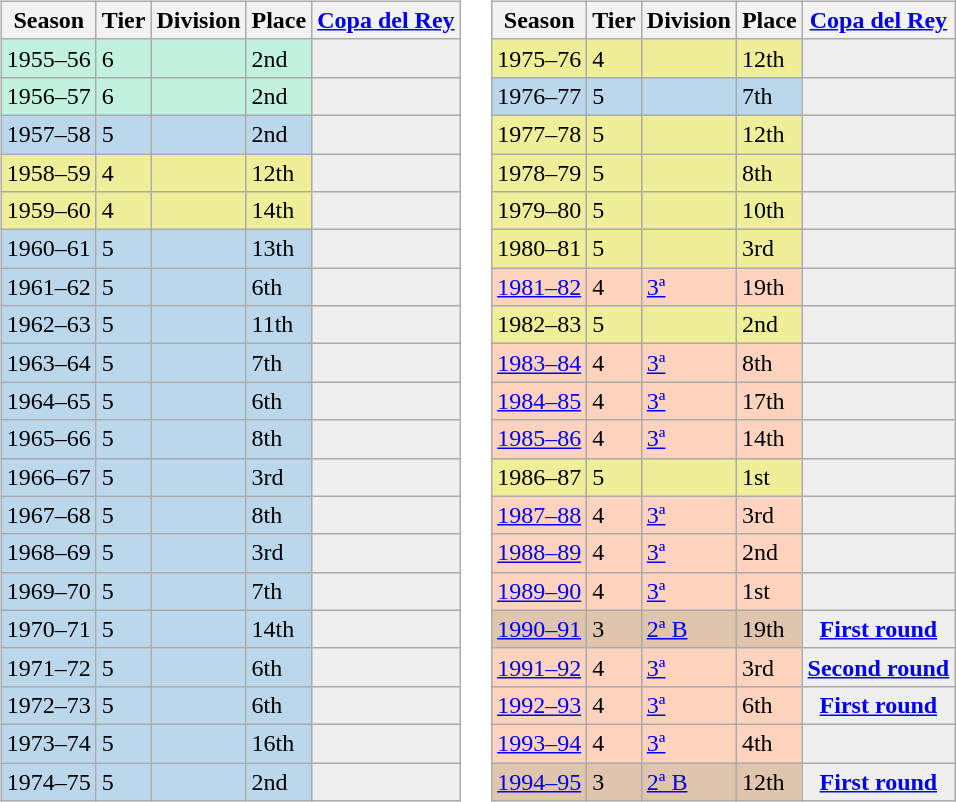<table>
<tr>
<td valign="top" width=0%><br><table class="wikitable">
<tr style="background:#f0f6fa;">
<th>Season</th>
<th>Tier</th>
<th>Division</th>
<th>Place</th>
<th><a href='#'>Copa del Rey</a></th>
</tr>
<tr>
<td style="background:#C0F2DF;">1955–56</td>
<td style="background:#C0F2DF;">6</td>
<td style="background:#C0F2DF;"></td>
<td style="background:#C0F2DF;">2nd</td>
<th style="background:#efefef;"></th>
</tr>
<tr>
<td style="background:#C0F2DF;">1956–57</td>
<td style="background:#C0F2DF;">6</td>
<td style="background:#C0F2DF;"></td>
<td style="background:#C0F2DF;">2nd</td>
<th style="background:#efefef;"></th>
</tr>
<tr>
<td style="background:#BBD7EC;">1957–58</td>
<td style="background:#BBD7EC;">5</td>
<td style="background:#BBD7EC;"></td>
<td style="background:#BBD7EC;">2nd</td>
<th style="background:#efefef;"></th>
</tr>
<tr>
<td style="background:#EFEF99;">1958–59</td>
<td style="background:#EFEF99;">4</td>
<td style="background:#EFEF99;"></td>
<td style="background:#EFEF99;">12th</td>
<th style="background:#efefef;"></th>
</tr>
<tr>
<td style="background:#EFEF99;">1959–60</td>
<td style="background:#EFEF99;">4</td>
<td style="background:#EFEF99;"></td>
<td style="background:#EFEF99;">14th</td>
<th style="background:#efefef;"></th>
</tr>
<tr>
<td style="background:#BBD7EC;">1960–61</td>
<td style="background:#BBD7EC;">5</td>
<td style="background:#BBD7EC;"></td>
<td style="background:#BBD7EC;">13th</td>
<th style="background:#efefef;"></th>
</tr>
<tr>
<td style="background:#BBD7EC;">1961–62</td>
<td style="background:#BBD7EC;">5</td>
<td style="background:#BBD7EC;"></td>
<td style="background:#BBD7EC;">6th</td>
<th style="background:#efefef;"></th>
</tr>
<tr>
<td style="background:#BBD7EC;">1962–63</td>
<td style="background:#BBD7EC;">5</td>
<td style="background:#BBD7EC;"></td>
<td style="background:#BBD7EC;">11th</td>
<th style="background:#efefef;"></th>
</tr>
<tr>
<td style="background:#BBD7EC;">1963–64</td>
<td style="background:#BBD7EC;">5</td>
<td style="background:#BBD7EC;"></td>
<td style="background:#BBD7EC;">7th</td>
<th style="background:#efefef;"></th>
</tr>
<tr>
<td style="background:#BBD7EC;">1964–65</td>
<td style="background:#BBD7EC;">5</td>
<td style="background:#BBD7EC;"></td>
<td style="background:#BBD7EC;">6th</td>
<th style="background:#efefef;"></th>
</tr>
<tr>
<td style="background:#BBD7EC;">1965–66</td>
<td style="background:#BBD7EC;">5</td>
<td style="background:#BBD7EC;"></td>
<td style="background:#BBD7EC;">8th</td>
<th style="background:#efefef;"></th>
</tr>
<tr>
<td style="background:#BBD7EC;">1966–67</td>
<td style="background:#BBD7EC;">5</td>
<td style="background:#BBD7EC;"></td>
<td style="background:#BBD7EC;">3rd</td>
<th style="background:#efefef;"></th>
</tr>
<tr>
<td style="background:#BBD7EC;">1967–68</td>
<td style="background:#BBD7EC;">5</td>
<td style="background:#BBD7EC;"></td>
<td style="background:#BBD7EC;">8th</td>
<th style="background:#efefef;"></th>
</tr>
<tr>
<td style="background:#BBD7EC;">1968–69</td>
<td style="background:#BBD7EC;">5</td>
<td style="background:#BBD7EC;"></td>
<td style="background:#BBD7EC;">3rd</td>
<th style="background:#efefef;"></th>
</tr>
<tr>
<td style="background:#BBD7EC;">1969–70</td>
<td style="background:#BBD7EC;">5</td>
<td style="background:#BBD7EC;"></td>
<td style="background:#BBD7EC;">7th</td>
<th style="background:#efefef;"></th>
</tr>
<tr>
<td style="background:#BBD7EC;">1970–71</td>
<td style="background:#BBD7EC;">5</td>
<td style="background:#BBD7EC;"></td>
<td style="background:#BBD7EC;">14th</td>
<th style="background:#efefef;"></th>
</tr>
<tr>
<td style="background:#BBD7EC;">1971–72</td>
<td style="background:#BBD7EC;">5</td>
<td style="background:#BBD7EC;"></td>
<td style="background:#BBD7EC;">6th</td>
<th style="background:#efefef;"></th>
</tr>
<tr>
<td style="background:#BBD7EC;">1972–73</td>
<td style="background:#BBD7EC;">5</td>
<td style="background:#BBD7EC;"></td>
<td style="background:#BBD7EC;">6th</td>
<th style="background:#efefef;"></th>
</tr>
<tr>
<td style="background:#BBD7EC;">1973–74</td>
<td style="background:#BBD7EC;">5</td>
<td style="background:#BBD7EC;"></td>
<td style="background:#BBD7EC;">16th</td>
<th style="background:#efefef;"></th>
</tr>
<tr>
<td style="background:#BBD7EC;">1974–75</td>
<td style="background:#BBD7EC;">5</td>
<td style="background:#BBD7EC;"></td>
<td style="background:#BBD7EC;">2nd</td>
<th style="background:#efefef;"></th>
</tr>
</table>
</td>
<td valign="top" width=0%><br><table class="wikitable">
<tr style="background:#f0f6fa;">
<th>Season</th>
<th>Tier</th>
<th>Division</th>
<th>Place</th>
<th><a href='#'>Copa del Rey</a></th>
</tr>
<tr>
<td style="background:#EFEF99;">1975–76</td>
<td style="background:#EFEF99;">4</td>
<td style="background:#EFEF99;"></td>
<td style="background:#EFEF99;">12th</td>
<th style="background:#efefef;"></th>
</tr>
<tr>
<td style="background:#BBD7EC;">1976–77</td>
<td style="background:#BBD7EC;">5</td>
<td style="background:#BBD7EC;"></td>
<td style="background:#BBD7EC;">7th</td>
<th style="background:#efefef;"></th>
</tr>
<tr>
<td style="background:#EFEF99;">1977–78</td>
<td style="background:#EFEF99;">5</td>
<td style="background:#EFEF99;"></td>
<td style="background:#EFEF99;">12th</td>
<th style="background:#efefef;"></th>
</tr>
<tr>
<td style="background:#EFEF99;">1978–79</td>
<td style="background:#EFEF99;">5</td>
<td style="background:#EFEF99;"></td>
<td style="background:#EFEF99;">8th</td>
<th style="background:#efefef;"></th>
</tr>
<tr>
<td style="background:#EFEF99;">1979–80</td>
<td style="background:#EFEF99;">5</td>
<td style="background:#EFEF99;"></td>
<td style="background:#EFEF99;">10th</td>
<th style="background:#efefef;"></th>
</tr>
<tr>
<td style="background:#EFEF99;">1980–81</td>
<td style="background:#EFEF99;">5</td>
<td style="background:#EFEF99;"></td>
<td style="background:#EFEF99;">3rd</td>
<th style="background:#efefef;"></th>
</tr>
<tr>
<td style="background:#FFD3BD;"><a href='#'>1981–82</a></td>
<td style="background:#FFD3BD;">4</td>
<td style="background:#FFD3BD;"><a href='#'>3ª</a></td>
<td style="background:#FFD3BD;">19th</td>
<td style="background:#efefef;"></td>
</tr>
<tr>
<td style="background:#EFEF99;">1982–83</td>
<td style="background:#EFEF99;">5</td>
<td style="background:#EFEF99;"></td>
<td style="background:#EFEF99;">2nd</td>
<th style="background:#efefef;"></th>
</tr>
<tr>
<td style="background:#FFD3BD;"><a href='#'>1983–84</a></td>
<td style="background:#FFD3BD;">4</td>
<td style="background:#FFD3BD;"><a href='#'>3ª</a></td>
<td style="background:#FFD3BD;">8th</td>
<td style="background:#efefef;"></td>
</tr>
<tr>
<td style="background:#FFD3BD;"><a href='#'>1984–85</a></td>
<td style="background:#FFD3BD;">4</td>
<td style="background:#FFD3BD;"><a href='#'>3ª</a></td>
<td style="background:#FFD3BD;">17th</td>
<th style="background:#efefef;"></th>
</tr>
<tr>
<td style="background:#FFD3BD;"><a href='#'>1985–86</a></td>
<td style="background:#FFD3BD;">4</td>
<td style="background:#FFD3BD;"><a href='#'>3ª</a></td>
<td style="background:#FFD3BD;">14th</td>
<th style="background:#efefef;"></th>
</tr>
<tr>
<td style="background:#EFEF99;">1986–87</td>
<td style="background:#EFEF99;">5</td>
<td style="background:#EFEF99;"></td>
<td style="background:#EFEF99;">1st</td>
<th style="background:#efefef;"></th>
</tr>
<tr>
<td style="background:#FFD3BD;"><a href='#'>1987–88</a></td>
<td style="background:#FFD3BD;">4</td>
<td style="background:#FFD3BD;"><a href='#'>3ª</a></td>
<td style="background:#FFD3BD;">3rd</td>
<th style="background:#efefef;"></th>
</tr>
<tr>
<td style="background:#FFD3BD;"><a href='#'>1988–89</a></td>
<td style="background:#FFD3BD;">4</td>
<td style="background:#FFD3BD;"><a href='#'>3ª</a></td>
<td style="background:#FFD3BD;">2nd</td>
<th style="background:#efefef;"></th>
</tr>
<tr>
<td style="background:#FFD3BD;"><a href='#'>1989–90</a></td>
<td style="background:#FFD3BD;">4</td>
<td style="background:#FFD3BD;"><a href='#'>3ª</a></td>
<td style="background:#FFD3BD;">1st</td>
<td style="background:#efefef;"></td>
</tr>
<tr>
<td style="background:#DEC5AB;"><a href='#'>1990–91</a></td>
<td style="background:#DEC5AB;">3</td>
<td style="background:#DEC5AB;"><a href='#'>2ª B</a></td>
<td style="background:#DEC5AB;">19th</td>
<th style="background:#efefef;"><a href='#'>First round</a></th>
</tr>
<tr>
<td style="background:#FFD3BD;"><a href='#'>1991–92</a></td>
<td style="background:#FFD3BD;">4</td>
<td style="background:#FFD3BD;"><a href='#'>3ª</a></td>
<td style="background:#FFD3BD;">3rd</td>
<th style="background:#efefef;"><a href='#'>Second round</a></th>
</tr>
<tr>
<td style="background:#FFD3BD;"><a href='#'>1992–93</a></td>
<td style="background:#FFD3BD;">4</td>
<td style="background:#FFD3BD;"><a href='#'>3ª</a></td>
<td style="background:#FFD3BD;">6th</td>
<th style="background:#efefef;"><a href='#'>First round</a></th>
</tr>
<tr>
<td style="background:#FFD3BD;"><a href='#'>1993–94</a></td>
<td style="background:#FFD3BD;">4</td>
<td style="background:#FFD3BD;"><a href='#'>3ª</a></td>
<td style="background:#FFD3BD;">4th</td>
<td style="background:#efefef;"></td>
</tr>
<tr>
<td style="background:#DEC5AB;"><a href='#'>1994–95</a></td>
<td style="background:#DEC5AB;">3</td>
<td style="background:#DEC5AB;"><a href='#'>2ª B</a></td>
<td style="background:#DEC5AB;">12th</td>
<th style="background:#efefef;"><a href='#'>First round</a></th>
</tr>
</table>
</td>
</tr>
</table>
